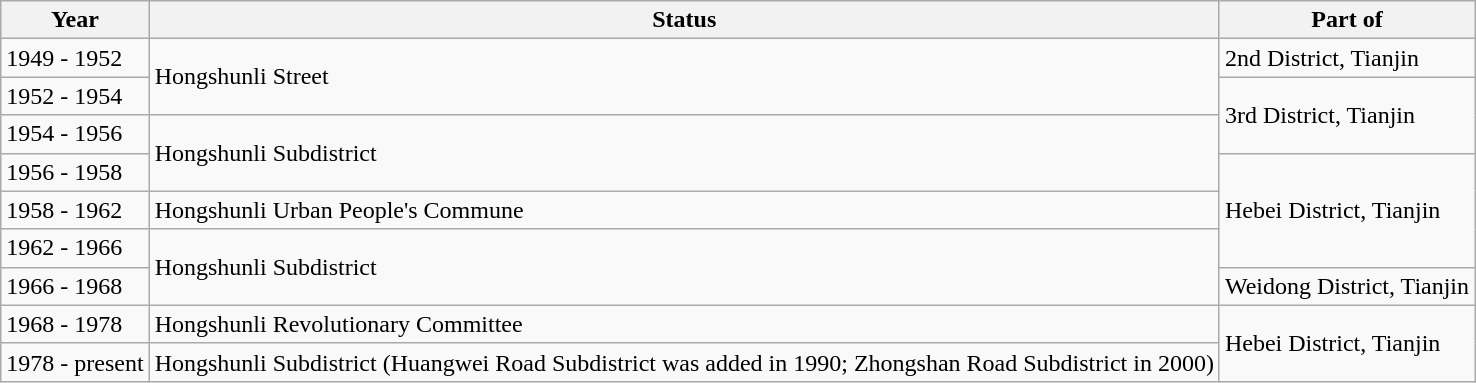<table class="wikitable">
<tr>
<th>Year</th>
<th>Status</th>
<th>Part of</th>
</tr>
<tr>
<td>1949 - 1952</td>
<td rowspan="2">Hongshunli Street</td>
<td>2nd District, Tianjin</td>
</tr>
<tr>
<td>1952 - 1954</td>
<td rowspan="2">3rd District, Tianjin</td>
</tr>
<tr>
<td>1954 - 1956</td>
<td rowspan="2">Hongshunli Subdistrict</td>
</tr>
<tr>
<td>1956 - 1958</td>
<td rowspan="3">Hebei District, Tianjin</td>
</tr>
<tr>
<td>1958 - 1962</td>
<td>Hongshunli Urban People's Commune</td>
</tr>
<tr>
<td>1962 - 1966</td>
<td rowspan="2">Hongshunli Subdistrict</td>
</tr>
<tr>
<td>1966 - 1968</td>
<td>Weidong District, Tianjin</td>
</tr>
<tr>
<td>1968 - 1978</td>
<td>Hongshunli Revolutionary Committee</td>
<td rowspan="2">Hebei District, Tianjin</td>
</tr>
<tr>
<td>1978 - present</td>
<td>Hongshunli Subdistrict (Huangwei Road Subdistrict was added in 1990; Zhongshan Road Subdistrict in 2000)</td>
</tr>
</table>
